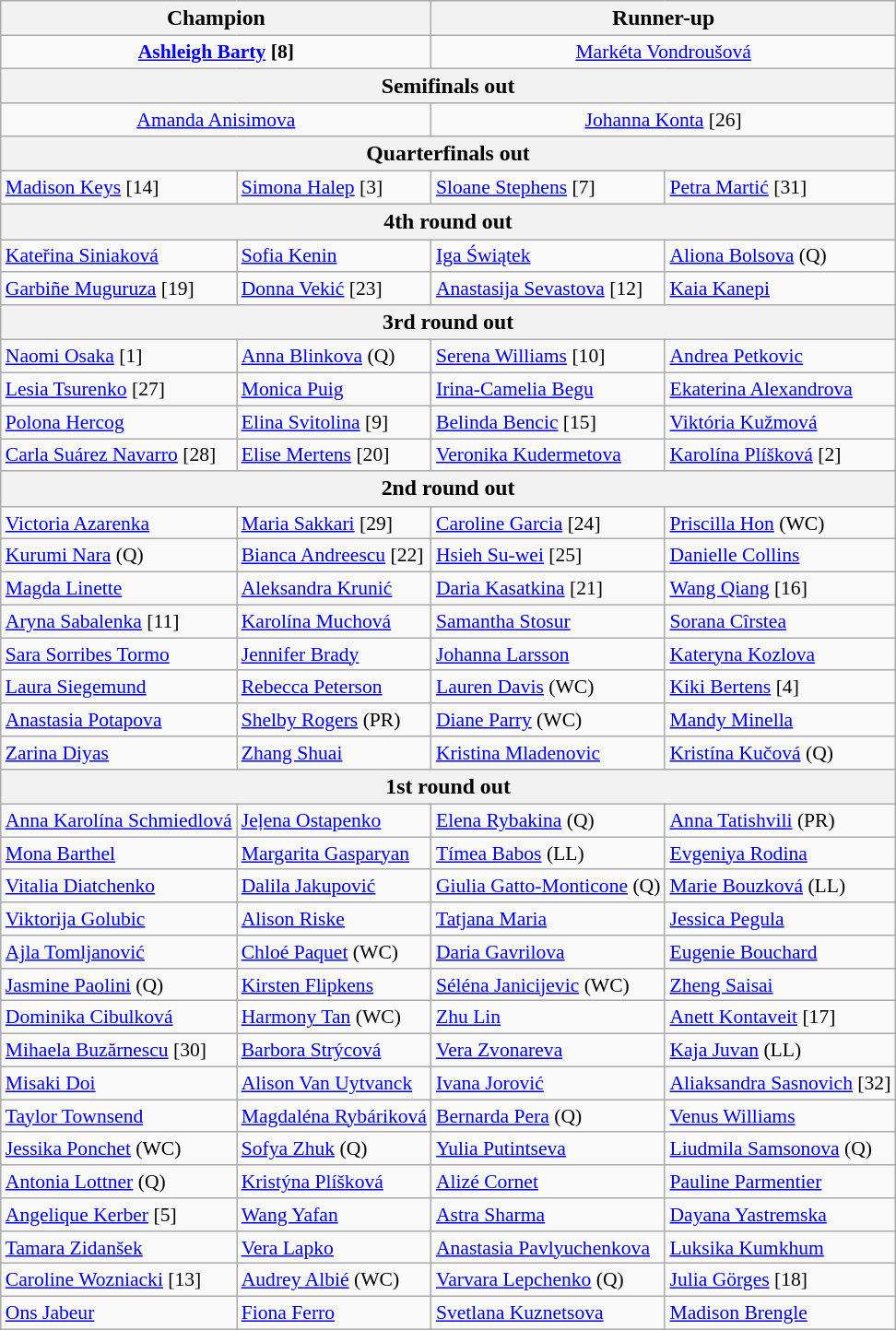<table class="wikitable collapsible collapsed" style="font-size:90%">
<tr style="font-size:110%">
<th colspan="2"><strong>Champion</strong></th>
<th colspan="2">Runner-up</th>
</tr>
<tr style="text-align:center;">
<td colspan="2"> <strong><a href='#'>Ashleigh Barty</a> [8]</strong></td>
<td colspan="2"> <a href='#'>Markéta Vondroušová</a></td>
</tr>
<tr style="font-size:110%">
<th colspan="4">Semifinals out</th>
</tr>
<tr style="text-align:center;">
<td colspan="2"> <a href='#'>Amanda Anisimova</a></td>
<td colspan="2"> <a href='#'>Johanna Konta</a> [26]</td>
</tr>
<tr style="font-size:110%">
<th colspan="4">Quarterfinals out</th>
</tr>
<tr>
<td> <a href='#'>Madison Keys</a> [14]</td>
<td> <a href='#'>Simona Halep</a> [3]</td>
<td> <a href='#'>Sloane Stephens</a> [7]</td>
<td> <a href='#'>Petra Martić</a> [31]</td>
</tr>
<tr style="font-size:110%">
<th colspan="4">4th round out</th>
</tr>
<tr>
<td> <a href='#'>Kateřina Siniaková</a></td>
<td> <a href='#'>Sofia Kenin</a></td>
<td> <a href='#'>Iga Świątek</a></td>
<td> <a href='#'>Aliona Bolsova</a> (Q)</td>
</tr>
<tr>
<td> <a href='#'>Garbiñe Muguruza</a> [19]</td>
<td> <a href='#'>Donna Vekić</a> [23]</td>
<td> <a href='#'>Anastasija Sevastova</a> [12]</td>
<td> <a href='#'>Kaia Kanepi</a></td>
</tr>
<tr style="font-size:110%">
<th colspan="4">3rd round out</th>
</tr>
<tr>
<td> <a href='#'>Naomi Osaka</a> [1]</td>
<td> <a href='#'>Anna Blinkova</a> (Q)</td>
<td> <a href='#'>Serena Williams</a> [10]</td>
<td> <a href='#'>Andrea Petkovic</a></td>
</tr>
<tr>
<td> <a href='#'>Lesia Tsurenko</a> [27]</td>
<td> <a href='#'>Monica Puig</a></td>
<td> <a href='#'>Irina-Camelia Begu</a></td>
<td> <a href='#'>Ekaterina Alexandrova</a></td>
</tr>
<tr>
<td> <a href='#'>Polona Hercog</a></td>
<td> <a href='#'>Elina Svitolina</a> [9]</td>
<td> <a href='#'>Belinda Bencic</a> [15]</td>
<td> <a href='#'>Viktória Kužmová</a></td>
</tr>
<tr>
<td> <a href='#'>Carla Suárez Navarro</a> [28]</td>
<td> <a href='#'>Elise Mertens</a> [20]</td>
<td> <a href='#'>Veronika Kudermetova</a></td>
<td> <a href='#'>Karolína Plíšková</a> [2]</td>
</tr>
<tr style="font-size:110%">
<th colspan="4">2nd round out</th>
</tr>
<tr>
<td> <a href='#'>Victoria Azarenka</a></td>
<td> <a href='#'>Maria Sakkari</a> [29]</td>
<td> <a href='#'>Caroline Garcia</a> [24]</td>
<td> <a href='#'>Priscilla Hon</a> (WC)</td>
</tr>
<tr>
<td> <a href='#'>Kurumi Nara</a> (Q)</td>
<td> <a href='#'>Bianca Andreescu</a> [22]</td>
<td> <a href='#'>Hsieh Su-wei</a> [25]</td>
<td> <a href='#'>Danielle Collins</a></td>
</tr>
<tr>
<td> <a href='#'>Magda Linette</a></td>
<td> <a href='#'>Aleksandra Krunić</a></td>
<td> <a href='#'>Daria Kasatkina</a> [21]</td>
<td> <a href='#'>Wang Qiang</a> [16]</td>
</tr>
<tr>
<td> <a href='#'>Aryna Sabalenka</a> [11]</td>
<td> <a href='#'>Karolína Muchová</a></td>
<td> <a href='#'>Samantha Stosur</a></td>
<td> <a href='#'>Sorana Cîrstea</a></td>
</tr>
<tr>
<td> <a href='#'>Sara Sorribes Tormo</a></td>
<td> <a href='#'>Jennifer Brady</a></td>
<td> <a href='#'>Johanna Larsson</a></td>
<td> <a href='#'>Kateryna Kozlova</a></td>
</tr>
<tr>
<td> <a href='#'>Laura Siegemund</a></td>
<td> <a href='#'>Rebecca Peterson</a></td>
<td> <a href='#'>Lauren Davis</a> (WC)</td>
<td> <a href='#'>Kiki Bertens</a> [4]</td>
</tr>
<tr>
<td> <a href='#'>Anastasia Potapova</a></td>
<td> <a href='#'>Shelby Rogers</a> (PR)</td>
<td> <a href='#'>Diane Parry</a> (WC)</td>
<td> <a href='#'>Mandy Minella</a></td>
</tr>
<tr>
<td> <a href='#'>Zarina Diyas</a></td>
<td> <a href='#'>Zhang Shuai</a></td>
<td> <a href='#'>Kristina Mladenovic</a></td>
<td> <a href='#'>Kristína Kučová</a> (Q)</td>
</tr>
<tr style="font-size:110%">
<th colspan="4">1st round out</th>
</tr>
<tr>
<td> <a href='#'>Anna Karolína Schmiedlová</a></td>
<td> <a href='#'>Jeļena Ostapenko</a></td>
<td> <a href='#'>Elena Rybakina</a> (Q)</td>
<td> <a href='#'>Anna Tatishvili</a> (PR)</td>
</tr>
<tr>
<td> <a href='#'>Mona Barthel</a></td>
<td> <a href='#'>Margarita Gasparyan</a></td>
<td> <a href='#'>Tímea Babos</a> (LL)</td>
<td> <a href='#'>Evgeniya Rodina</a></td>
</tr>
<tr>
<td> <a href='#'>Vitalia Diatchenko</a></td>
<td> <a href='#'>Dalila Jakupović</a></td>
<td> <a href='#'>Giulia Gatto-Monticone</a> (Q)</td>
<td> <a href='#'>Marie Bouzková</a> (LL)</td>
</tr>
<tr>
<td> <a href='#'>Viktorija Golubic</a></td>
<td> <a href='#'>Alison Riske</a></td>
<td> <a href='#'>Tatjana Maria</a></td>
<td> <a href='#'>Jessica Pegula</a></td>
</tr>
<tr>
<td> <a href='#'>Ajla Tomljanović</a></td>
<td> <a href='#'>Chloé Paquet</a> (WC)</td>
<td> <a href='#'>Daria Gavrilova</a></td>
<td> <a href='#'>Eugenie Bouchard</a></td>
</tr>
<tr>
<td> <a href='#'>Jasmine Paolini</a> (Q)</td>
<td> <a href='#'>Kirsten Flipkens</a></td>
<td> <a href='#'>Séléna Janicijevic</a> (WC)</td>
<td> <a href='#'>Zheng Saisai</a></td>
</tr>
<tr>
<td> <a href='#'>Dominika Cibulková</a></td>
<td> <a href='#'>Harmony Tan</a> (WC)</td>
<td> <a href='#'>Zhu Lin</a></td>
<td> <a href='#'>Anett Kontaveit</a> [17]</td>
</tr>
<tr>
<td> <a href='#'>Mihaela Buzărnescu</a> [30]</td>
<td> <a href='#'>Barbora Strýcová</a></td>
<td> <a href='#'>Vera Zvonareva</a></td>
<td> <a href='#'>Kaja Juvan</a> (LL)</td>
</tr>
<tr>
<td> <a href='#'>Misaki Doi</a></td>
<td> <a href='#'>Alison Van Uytvanck</a></td>
<td> <a href='#'>Ivana Jorović</a></td>
<td> <a href='#'>Aliaksandra Sasnovich</a> [32]</td>
</tr>
<tr>
<td> <a href='#'>Taylor Townsend</a></td>
<td> <a href='#'>Magdaléna Rybáriková</a></td>
<td> <a href='#'>Bernarda Pera</a> (Q)</td>
<td> <a href='#'>Venus Williams</a></td>
</tr>
<tr>
<td> <a href='#'>Jessika Ponchet</a> (WC)</td>
<td> <a href='#'>Sofya Zhuk</a> (Q)</td>
<td> <a href='#'>Yulia Putintseva</a></td>
<td> <a href='#'>Liudmila Samsonova</a> (Q)</td>
</tr>
<tr>
<td> <a href='#'>Antonia Lottner</a> (Q)</td>
<td> <a href='#'>Kristýna Plíšková</a></td>
<td> <a href='#'>Alizé Cornet</a></td>
<td> <a href='#'>Pauline Parmentier</a></td>
</tr>
<tr>
<td> <a href='#'>Angelique Kerber</a> [5]</td>
<td> <a href='#'>Wang Yafan</a></td>
<td> <a href='#'>Astra Sharma</a></td>
<td> <a href='#'>Dayana Yastremska</a></td>
</tr>
<tr>
<td> <a href='#'>Tamara Zidanšek</a></td>
<td> <a href='#'>Vera Lapko</a></td>
<td> <a href='#'>Anastasia Pavlyuchenkova</a></td>
<td> <a href='#'>Luksika Kumkhum</a></td>
</tr>
<tr>
<td> <a href='#'>Caroline Wozniacki</a> [13]</td>
<td> <a href='#'>Audrey Albié</a> (WC)</td>
<td> <a href='#'>Varvara Lepchenko</a> (Q)</td>
<td> <a href='#'>Julia Görges</a> [18]</td>
</tr>
<tr>
<td> <a href='#'>Ons Jabeur</a></td>
<td> <a href='#'>Fiona Ferro</a></td>
<td> <a href='#'>Svetlana Kuznetsova</a></td>
<td> <a href='#'>Madison Brengle</a></td>
</tr>
</table>
